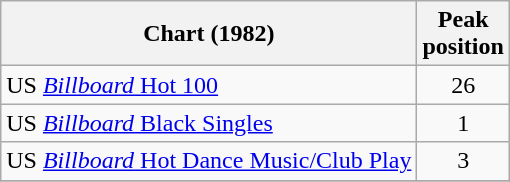<table class="wikitable sortable">
<tr>
<th>Chart (1982)</th>
<th>Peak<br>position</th>
</tr>
<tr>
<td>US <a href='#'><em>Billboard</em> Hot 100</a></td>
<td align="center">26</td>
</tr>
<tr>
<td>US <a href='#'><em>Billboard</em> Black Singles</a></td>
<td align="center">1</td>
</tr>
<tr>
<td>US <a href='#'><em>Billboard</em> Hot Dance Music/Club Play</a></td>
<td align="center">3</td>
</tr>
<tr>
</tr>
</table>
